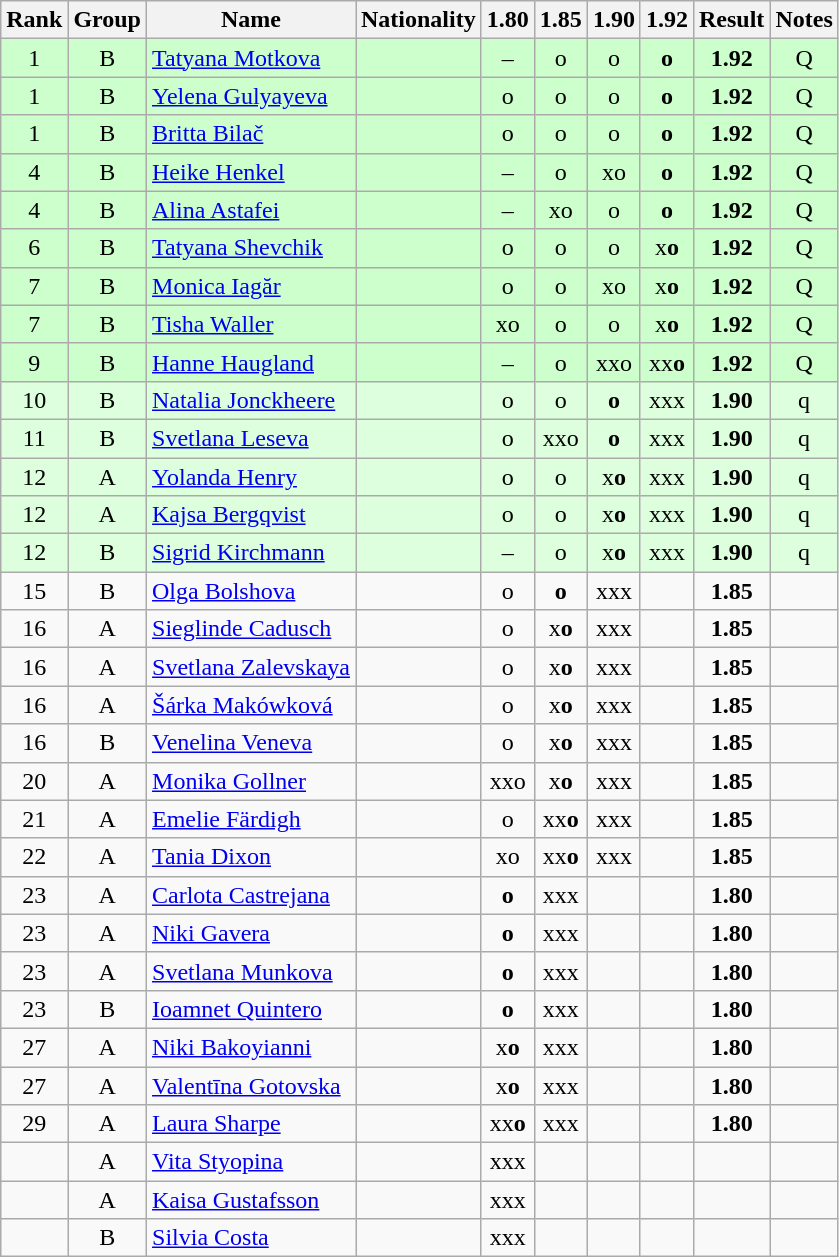<table class="wikitable sortable" style="text-align:center">
<tr>
<th>Rank</th>
<th>Group</th>
<th>Name</th>
<th>Nationality</th>
<th>1.80</th>
<th>1.85</th>
<th>1.90</th>
<th>1.92</th>
<th>Result</th>
<th>Notes</th>
</tr>
<tr bgcolor=ccffcc>
<td>1</td>
<td>B</td>
<td align="left"><a href='#'>Tatyana Motkova</a></td>
<td align=left></td>
<td>–</td>
<td>o</td>
<td>o</td>
<td><strong>o</strong></td>
<td><strong>1.92</strong></td>
<td>Q</td>
</tr>
<tr bgcolor=ccffcc>
<td>1</td>
<td>B</td>
<td align="left"><a href='#'>Yelena Gulyayeva</a></td>
<td align=left></td>
<td>o</td>
<td>o</td>
<td>o</td>
<td><strong>o</strong></td>
<td><strong>1.92</strong></td>
<td>Q</td>
</tr>
<tr bgcolor=ccffcc>
<td>1</td>
<td>B</td>
<td align="left"><a href='#'>Britta Bilač</a></td>
<td align=left></td>
<td>o</td>
<td>o</td>
<td>o</td>
<td><strong>o</strong></td>
<td><strong>1.92</strong></td>
<td>Q</td>
</tr>
<tr bgcolor=ccffcc>
<td>4</td>
<td>B</td>
<td align="left"><a href='#'>Heike Henkel</a></td>
<td align=left></td>
<td>–</td>
<td>o</td>
<td>xo</td>
<td><strong>o</strong></td>
<td><strong>1.92</strong></td>
<td>Q</td>
</tr>
<tr bgcolor=ccffcc>
<td>4</td>
<td>B</td>
<td align="left"><a href='#'>Alina Astafei</a></td>
<td align=left></td>
<td>–</td>
<td>xo</td>
<td>o</td>
<td><strong>o</strong></td>
<td><strong>1.92</strong></td>
<td>Q</td>
</tr>
<tr bgcolor=ccffcc>
<td>6</td>
<td>B</td>
<td align="left"><a href='#'>Tatyana Shevchik</a></td>
<td align=left></td>
<td>o</td>
<td>o</td>
<td>o</td>
<td>x<strong>o</strong></td>
<td><strong>1.92</strong></td>
<td>Q</td>
</tr>
<tr bgcolor=ccffcc>
<td>7</td>
<td>B</td>
<td align="left"><a href='#'>Monica Iagăr</a></td>
<td align=left></td>
<td>o</td>
<td>o</td>
<td>xo</td>
<td>x<strong>o</strong></td>
<td><strong>1.92</strong></td>
<td>Q</td>
</tr>
<tr bgcolor=ccffcc>
<td>7</td>
<td>B</td>
<td align="left"><a href='#'>Tisha Waller</a></td>
<td align=left></td>
<td>xo</td>
<td>o</td>
<td>o</td>
<td>x<strong>o</strong></td>
<td><strong>1.92</strong></td>
<td>Q</td>
</tr>
<tr bgcolor=ccffcc>
<td>9</td>
<td>B</td>
<td align="left"><a href='#'>Hanne Haugland</a></td>
<td align=left></td>
<td>–</td>
<td>o</td>
<td>xxo</td>
<td>xx<strong>o</strong></td>
<td><strong>1.92</strong></td>
<td>Q</td>
</tr>
<tr bgcolor=ddffdd>
<td>10</td>
<td>B</td>
<td align="left"><a href='#'>Natalia Jonckheere</a></td>
<td align=left></td>
<td>o</td>
<td>o</td>
<td><strong>o</strong></td>
<td>xxx</td>
<td><strong>1.90</strong></td>
<td>q</td>
</tr>
<tr bgcolor=ddffdd>
<td>11</td>
<td>B</td>
<td align="left"><a href='#'>Svetlana Leseva</a></td>
<td align=left></td>
<td>o</td>
<td>xxo</td>
<td><strong>o</strong></td>
<td>xxx</td>
<td><strong>1.90</strong></td>
<td>q</td>
</tr>
<tr bgcolor=ddffdd>
<td>12</td>
<td>A</td>
<td align="left"><a href='#'>Yolanda Henry</a></td>
<td align=left></td>
<td>o</td>
<td>o</td>
<td>x<strong>o</strong></td>
<td>xxx</td>
<td><strong>1.90</strong></td>
<td>q</td>
</tr>
<tr bgcolor=ddffdd>
<td>12</td>
<td>A</td>
<td align="left"><a href='#'>Kajsa Bergqvist</a></td>
<td align=left></td>
<td>o</td>
<td>o</td>
<td>x<strong>o</strong></td>
<td>xxx</td>
<td><strong>1.90</strong></td>
<td>q</td>
</tr>
<tr bgcolor=ddffdd>
<td>12</td>
<td>B</td>
<td align="left"><a href='#'>Sigrid Kirchmann</a></td>
<td align=left></td>
<td>–</td>
<td>o</td>
<td>x<strong>o</strong></td>
<td>xxx</td>
<td><strong>1.90</strong></td>
<td>q</td>
</tr>
<tr>
<td>15</td>
<td>B</td>
<td align="left"><a href='#'>Olga Bolshova</a></td>
<td align=left></td>
<td>o</td>
<td><strong>o</strong></td>
<td>xxx</td>
<td></td>
<td><strong>1.85</strong></td>
<td></td>
</tr>
<tr>
<td>16</td>
<td>A</td>
<td align="left"><a href='#'>Sieglinde Cadusch</a></td>
<td align=left></td>
<td>o</td>
<td>x<strong>o</strong></td>
<td>xxx</td>
<td></td>
<td><strong>1.85</strong></td>
<td></td>
</tr>
<tr>
<td>16</td>
<td>A</td>
<td align="left"><a href='#'>Svetlana Zalevskaya</a></td>
<td align=left></td>
<td>o</td>
<td>x<strong>o</strong></td>
<td>xxx</td>
<td></td>
<td><strong>1.85</strong></td>
<td></td>
</tr>
<tr>
<td>16</td>
<td>A</td>
<td align="left"><a href='#'>Šárka Makówková</a></td>
<td align=left></td>
<td>o</td>
<td>x<strong>o</strong></td>
<td>xxx</td>
<td></td>
<td><strong>1.85</strong></td>
<td></td>
</tr>
<tr>
<td>16</td>
<td>B</td>
<td align="left"><a href='#'>Venelina Veneva</a></td>
<td align=left></td>
<td>o</td>
<td>x<strong>o</strong></td>
<td>xxx</td>
<td></td>
<td><strong>1.85</strong></td>
<td></td>
</tr>
<tr>
<td>20</td>
<td>A</td>
<td align="left"><a href='#'>Monika Gollner</a></td>
<td align=left></td>
<td>xxo</td>
<td>x<strong>o</strong></td>
<td>xxx</td>
<td></td>
<td><strong>1.85</strong></td>
<td></td>
</tr>
<tr>
<td>21</td>
<td>A</td>
<td align="left"><a href='#'>Emelie Färdigh</a></td>
<td align=left></td>
<td>o</td>
<td>xx<strong>o</strong></td>
<td>xxx</td>
<td></td>
<td><strong>1.85</strong></td>
<td></td>
</tr>
<tr>
<td>22</td>
<td>A</td>
<td align="left"><a href='#'>Tania Dixon</a></td>
<td align=left></td>
<td>xo</td>
<td>xx<strong>o</strong></td>
<td>xxx</td>
<td></td>
<td><strong>1.85</strong></td>
<td></td>
</tr>
<tr>
<td>23</td>
<td>A</td>
<td align="left"><a href='#'>Carlota Castrejana</a></td>
<td align=left></td>
<td><strong>o</strong></td>
<td>xxx</td>
<td></td>
<td></td>
<td><strong>1.80</strong></td>
<td></td>
</tr>
<tr>
<td>23</td>
<td>A</td>
<td align="left"><a href='#'>Niki Gavera</a></td>
<td align=left></td>
<td><strong>o</strong></td>
<td>xxx</td>
<td></td>
<td></td>
<td><strong>1.80</strong></td>
<td></td>
</tr>
<tr>
<td>23</td>
<td>A</td>
<td align="left"><a href='#'>Svetlana Munkova</a></td>
<td align=left></td>
<td><strong>o</strong></td>
<td>xxx</td>
<td></td>
<td></td>
<td><strong>1.80</strong></td>
<td></td>
</tr>
<tr>
<td>23</td>
<td>B</td>
<td align="left"><a href='#'>Ioamnet Quintero</a></td>
<td align=left></td>
<td><strong>o</strong></td>
<td>xxx</td>
<td></td>
<td></td>
<td><strong>1.80</strong></td>
<td></td>
</tr>
<tr>
<td>27</td>
<td>A</td>
<td align="left"><a href='#'>Niki Bakoyianni</a></td>
<td align=left></td>
<td>x<strong>o</strong></td>
<td>xxx</td>
<td></td>
<td></td>
<td><strong>1.80</strong></td>
<td></td>
</tr>
<tr>
<td>27</td>
<td>A</td>
<td align="left"><a href='#'>Valentīna Gotovska</a></td>
<td align=left></td>
<td>x<strong>o</strong></td>
<td>xxx</td>
<td></td>
<td></td>
<td><strong>1.80</strong></td>
<td></td>
</tr>
<tr>
<td>29</td>
<td>A</td>
<td align="left"><a href='#'>Laura Sharpe</a></td>
<td align=left></td>
<td>xx<strong>o</strong></td>
<td>xxx</td>
<td></td>
<td></td>
<td><strong>1.80</strong></td>
<td></td>
</tr>
<tr>
<td></td>
<td>A</td>
<td align="left"><a href='#'>Vita Styopina</a></td>
<td align=left></td>
<td>xxx</td>
<td></td>
<td></td>
<td></td>
<td><strong></strong></td>
<td></td>
</tr>
<tr>
<td></td>
<td>A</td>
<td align="left"><a href='#'>Kaisa Gustafsson</a></td>
<td align=left></td>
<td>xxx</td>
<td></td>
<td></td>
<td></td>
<td><strong></strong></td>
<td></td>
</tr>
<tr>
<td></td>
<td>B</td>
<td align="left"><a href='#'>Silvia Costa</a></td>
<td align=left></td>
<td>xxx</td>
<td></td>
<td></td>
<td></td>
<td><strong></strong></td>
<td></td>
</tr>
</table>
